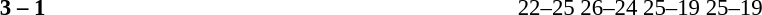<table width=100% cellspacing=1>
<tr>
<th width=20%></th>
<th width=12%></th>
<th width=20%></th>
<th width=33%></th>
<td></td>
</tr>
<tr style=font-size:95%>
<td align=right><strong></strong></td>
<td align=center><strong>3 – 1</strong></td>
<td></td>
<td>22–25 26–24 25–19 25–19</td>
</tr>
</table>
